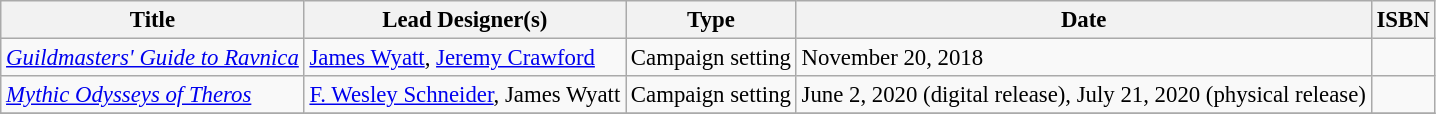<table class="wikitable sortable" style="margins:auto; width=95%; font-size: 95%;">
<tr>
<th>Title</th>
<th>Lead Designer(s)</th>
<th>Type</th>
<th>Date</th>
<th>ISBN</th>
</tr>
<tr>
<td><em><a href='#'>Guildmasters' Guide to Ravnica</a></em></td>
<td><a href='#'>James Wyatt</a>, <a href='#'>Jeremy Crawford</a></td>
<td>Campaign setting</td>
<td>November 20, 2018</td>
<td></td>
</tr>
<tr>
<td><em><a href='#'>Mythic Odysseys of Theros</a></em></td>
<td><a href='#'>F. Wesley Schneider</a>, James Wyatt</td>
<td>Campaign setting</td>
<td>June 2, 2020 (digital release), July 21, 2020 (physical release)</td>
<td></td>
</tr>
<tr>
</tr>
</table>
